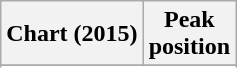<table class="wikitable sortable plainrowheaders" style="text-align:center">
<tr>
<th scope="col">Chart (2015)</th>
<th scope="col">Peak<br> position</th>
</tr>
<tr>
</tr>
<tr>
</tr>
<tr>
</tr>
<tr>
</tr>
</table>
